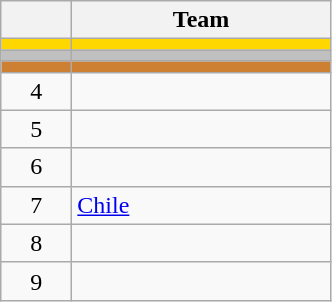<table class="wikitable" style="text-align:center;">
<tr>
<th width=40></th>
<th width=165>Team</th>
</tr>
<tr style="background:gold;">
<td></td>
<td style="text-align:left;"></td>
</tr>
<tr style="background:silver;">
<td></td>
<td style="text-align:left;"></td>
</tr>
<tr style="background:#cd7f32;">
<td></td>
<td style="text-align:left;"></td>
</tr>
<tr>
<td>4</td>
<td style="text-align:left;"></td>
</tr>
<tr>
<td>5</td>
<td style="text-align:left;"></td>
</tr>
<tr>
<td>6</td>
<td style="text-align:left;"></td>
</tr>
<tr>
<td>7</td>
<td style="text-align:left;"> <a href='#'>Chile</a></td>
</tr>
<tr>
<td>8</td>
<td style="text-align:left;"></td>
</tr>
<tr>
<td>9</td>
<td style="text-align:left;"></td>
</tr>
</table>
